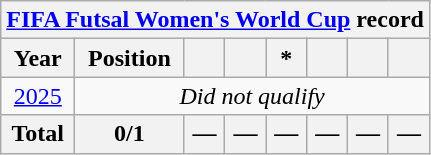<table class="wikitable" style="text-align: center;">
<tr>
<th colspan="8"><a href='#'>FIFA Futsal Women's World Cup</a> record</th>
</tr>
<tr>
<th>Year</th>
<th>Position</th>
<th></th>
<th></th>
<th>*</th>
<th></th>
<th></th>
<th></th>
</tr>
<tr>
<td> <a href='#'>2025</a></td>
<td colspan="7"><em>Did not qualify</em></td>
</tr>
<tr>
<th>Total</th>
<th>0/1</th>
<th>—</th>
<th>—</th>
<th>—</th>
<th>—</th>
<th>—</th>
<th>—</th>
</tr>
</table>
